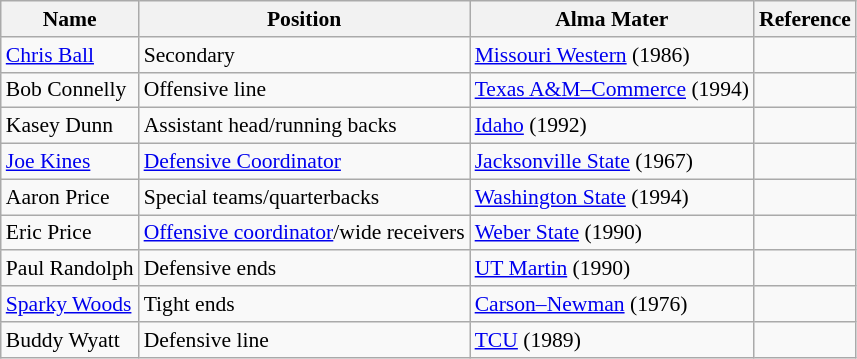<table class="wikitable" border="1" style="font-size:90%;">
<tr>
<th>Name</th>
<th>Position</th>
<th>Alma Mater</th>
<th>Reference</th>
</tr>
<tr>
<td><a href='#'>Chris Ball</a></td>
<td>Secondary</td>
<td><a href='#'>Missouri Western</a> (1986)</td>
<td align=center></td>
</tr>
<tr>
<td>Bob Connelly</td>
<td>Offensive line</td>
<td><a href='#'>Texas A&M–Commerce</a> (1994)</td>
<td align=center></td>
</tr>
<tr>
<td>Kasey Dunn</td>
<td>Assistant head/running backs</td>
<td><a href='#'>Idaho</a> (1992)</td>
<td align=center></td>
</tr>
<tr>
<td><a href='#'>Joe Kines</a></td>
<td><a href='#'>Defensive Coordinator</a></td>
<td><a href='#'>Jacksonville State</a> (1967)</td>
<td align=center></td>
</tr>
<tr>
<td>Aaron Price</td>
<td>Special teams/quarterbacks</td>
<td><a href='#'>Washington State</a> (1994)</td>
<td align=center></td>
</tr>
<tr>
<td>Eric Price</td>
<td><a href='#'>Offensive coordinator</a>/wide receivers</td>
<td><a href='#'>Weber State</a> (1990)</td>
<td align=center></td>
</tr>
<tr>
<td>Paul Randolph</td>
<td>Defensive ends</td>
<td><a href='#'>UT Martin</a> (1990)</td>
<td align=center></td>
</tr>
<tr>
<td><a href='#'>Sparky Woods</a></td>
<td>Tight ends</td>
<td><a href='#'>Carson–Newman</a> (1976)</td>
<td align=center></td>
</tr>
<tr>
<td>Buddy Wyatt</td>
<td>Defensive line</td>
<td><a href='#'>TCU</a> (1989)</td>
<td align=center></td>
</tr>
</table>
